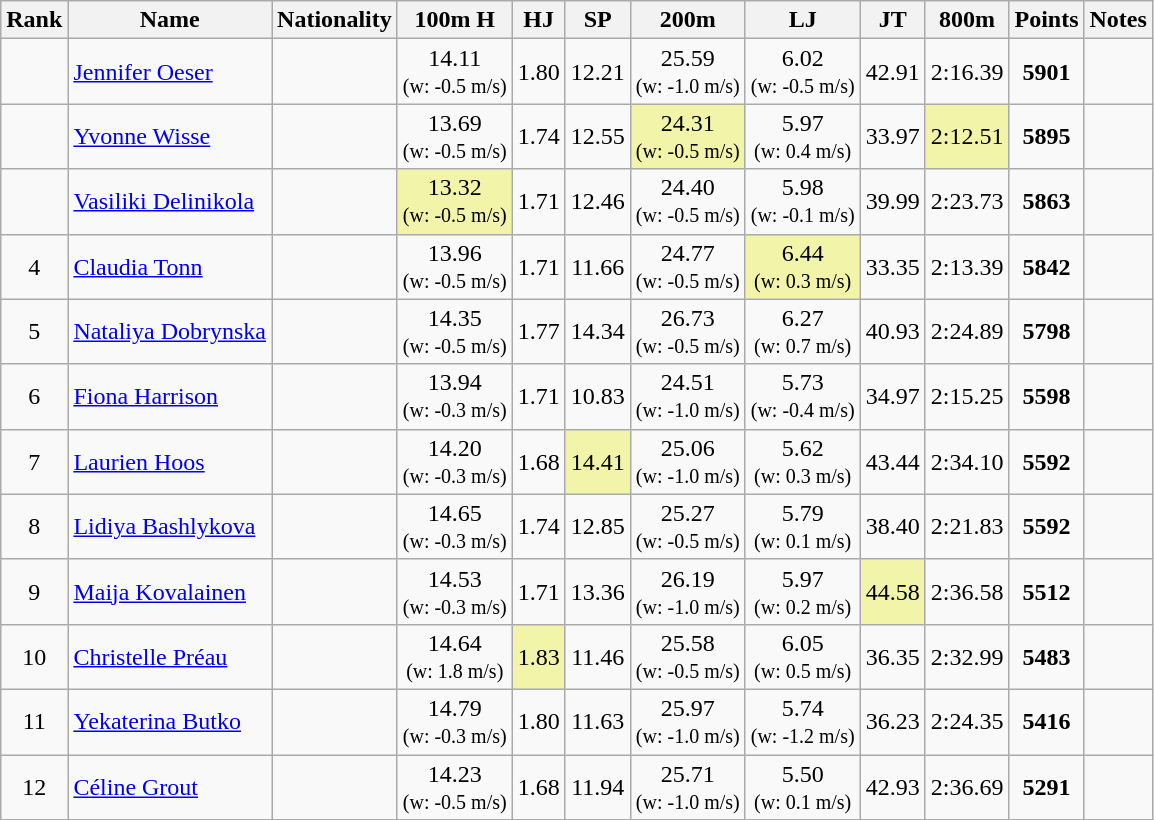<table class="wikitable sortable" style="text-align:center">
<tr>
<th>Rank</th>
<th>Name</th>
<th>Nationality</th>
<th>100m H</th>
<th>HJ</th>
<th>SP</th>
<th>200m</th>
<th>LJ</th>
<th>JT</th>
<th>800m</th>
<th>Points</th>
<th>Notes</th>
</tr>
<tr>
<td></td>
<td align=left><a href='#'>Jennifer Oeser</a></td>
<td align=left></td>
<td>14.11<br><small>(w: -0.5 m/s)</small></td>
<td>1.80</td>
<td>12.21</td>
<td>25.59<br><small>(w: -1.0 m/s)</small></td>
<td>6.02<br><small>(w: -0.5 m/s)</small></td>
<td>42.91</td>
<td>2:16.39</td>
<td><strong>5901</strong></td>
<td></td>
</tr>
<tr>
<td></td>
<td align=left><a href='#'>Yvonne Wisse</a></td>
<td align=left></td>
<td>13.69<br><small>(w: -0.5 m/s)</small></td>
<td>1.74</td>
<td>12.55</td>
<td bgcolor=#F2F5A9>24.31<br><small>(w: -0.5 m/s)</small></td>
<td>5.97<br><small>(w: 0.4 m/s)</small></td>
<td>33.97</td>
<td bgcolor=#F2F5A9>2:12.51</td>
<td><strong>5895</strong></td>
<td></td>
</tr>
<tr>
<td></td>
<td align=left><a href='#'>Vasiliki Delinikola</a></td>
<td align=left></td>
<td bgcolor=#F2F5A9>13.32<br><small>(w: -0.5 m/s)</small></td>
<td>1.71</td>
<td>12.46</td>
<td>24.40<br><small>(w: -0.5 m/s)</small></td>
<td>5.98<br><small>(w: -0.1 m/s)</small></td>
<td>39.99</td>
<td>2:23.73</td>
<td><strong>5863</strong></td>
<td></td>
</tr>
<tr>
<td>4</td>
<td align=left><a href='#'>Claudia Tonn</a></td>
<td align=left></td>
<td>13.96<br><small>(w: -0.5 m/s)</small></td>
<td>1.71</td>
<td>11.66</td>
<td>24.77<br><small>(w: -0.5 m/s)</small></td>
<td bgcolor=#F2F5A9>6.44<br><small>(w: 0.3 m/s)</small></td>
<td>33.35</td>
<td>2:13.39</td>
<td><strong>5842</strong></td>
<td></td>
</tr>
<tr>
<td>5</td>
<td align=left><a href='#'>Nataliya Dobrynska</a></td>
<td align=left></td>
<td>14.35<br><small>(w: -0.5 m/s)</small></td>
<td>1.77</td>
<td>14.34</td>
<td>26.73<br><small>(w: -0.5 m/s)</small></td>
<td>6.27<br><small>(w: 0.7 m/s)</small></td>
<td>40.93</td>
<td>2:24.89</td>
<td><strong>5798</strong></td>
<td></td>
</tr>
<tr>
<td>6</td>
<td align=left><a href='#'>Fiona Harrison</a></td>
<td align=left></td>
<td>13.94<br><small>(w: -0.3 m/s)</small></td>
<td>1.71</td>
<td>10.83</td>
<td>24.51<br><small>(w: -1.0 m/s)</small></td>
<td>5.73<br><small>(w: -0.4 m/s)</small></td>
<td>34.97</td>
<td>2:15.25</td>
<td><strong>5598</strong></td>
<td></td>
</tr>
<tr>
<td>7</td>
<td align=left><a href='#'>Laurien Hoos</a></td>
<td align=left></td>
<td>14.20<br><small>(w: -0.3 m/s)</small></td>
<td>1.68</td>
<td bgcolor=#F2F5A9>14.41</td>
<td>25.06<br><small>(w: -1.0 m/s)</small></td>
<td>5.62<br><small>(w: 0.3 m/s)</small></td>
<td>43.44</td>
<td>2:34.10</td>
<td><strong>5592</strong></td>
<td></td>
</tr>
<tr>
<td>8</td>
<td align=left><a href='#'>Lidiya Bashlykova</a></td>
<td align=left></td>
<td>14.65<br><small>(w: -0.3 m/s)</small></td>
<td>1.74</td>
<td>12.85</td>
<td>25.27<br><small>(w: -0.5 m/s)</small></td>
<td>5.79<br><small>(w: 0.1 m/s)</small></td>
<td>38.40</td>
<td>2:21.83</td>
<td><strong>5592</strong></td>
<td></td>
</tr>
<tr>
<td>9</td>
<td align=left><a href='#'>Maija Kovalainen</a></td>
<td align=left></td>
<td>14.53<br><small>(w: -0.3 m/s)</small></td>
<td>1.71</td>
<td>13.36</td>
<td>26.19<br><small>(w: -1.0 m/s)</small></td>
<td>5.97<br><small>(w: 0.2 m/s)</small></td>
<td bgcolor=#F2F5A9>44.58</td>
<td>2:36.58</td>
<td><strong>5512</strong></td>
<td></td>
</tr>
<tr>
<td>10</td>
<td align=left><a href='#'>Christelle Préau</a></td>
<td align=left></td>
<td>14.64<br><small>(w: 1.8 m/s)</small></td>
<td bgcolor=#F2F5A9>1.83</td>
<td>11.46</td>
<td>25.58<br><small>(w: -0.5 m/s)</small></td>
<td>6.05<br><small>(w: 0.5 m/s)</small></td>
<td>36.35</td>
<td>2:32.99</td>
<td><strong>5483</strong></td>
<td></td>
</tr>
<tr>
<td>11</td>
<td align=left><a href='#'>Yekaterina Butko</a></td>
<td align=left></td>
<td>14.79<br><small>(w: -0.3 m/s)</small></td>
<td>1.80</td>
<td>11.63</td>
<td>25.97<br><small>(w: -1.0 m/s)</small></td>
<td>5.74<br><small>(w: -1.2 m/s)</small></td>
<td>36.23</td>
<td>2:24.35</td>
<td><strong>5416</strong></td>
<td></td>
</tr>
<tr>
<td>12</td>
<td align=left><a href='#'>Céline Grout</a></td>
<td align=left></td>
<td>14.23<br><small>(w: -0.5 m/s)</small></td>
<td>1.68</td>
<td>11.94</td>
<td>25.71<br><small>(w: -1.0 m/s)</small></td>
<td>5.50<br><small>(w: 0.1 m/s)</small></td>
<td>42.93</td>
<td>2:36.69</td>
<td><strong>5291</strong></td>
<td></td>
</tr>
</table>
